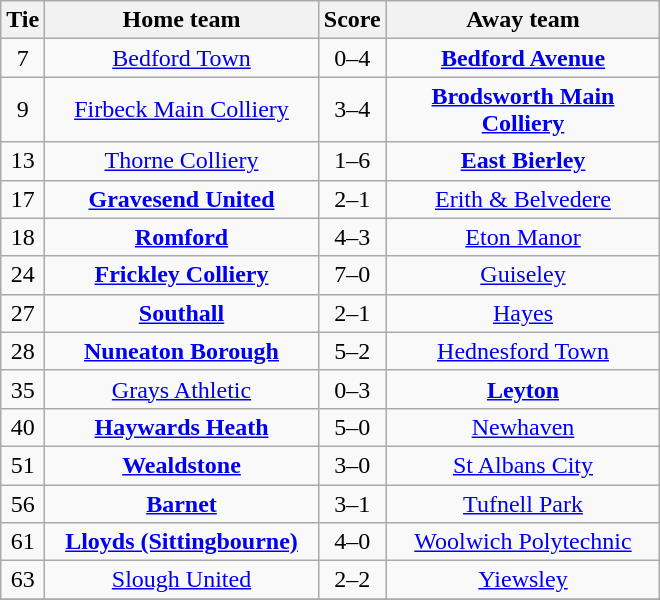<table class="wikitable" style="text-align:center;">
<tr>
<th width=20>Tie</th>
<th width=175>Home team</th>
<th width=20>Score</th>
<th width=175>Away team</th>
</tr>
<tr>
<td>7</td>
<td><a href='#'>Bedford Town</a></td>
<td>0–4</td>
<td><strong><a href='#'>Bedford Avenue</a></strong></td>
</tr>
<tr>
<td>9</td>
<td><a href='#'>Firbeck Main Colliery</a></td>
<td>3–4</td>
<td><strong><a href='#'>Brodsworth Main Colliery</a></strong></td>
</tr>
<tr>
<td>13</td>
<td><a href='#'>Thorne Colliery</a></td>
<td>1–6</td>
<td><strong><a href='#'>East Bierley</a></strong></td>
</tr>
<tr>
<td>17</td>
<td><strong><a href='#'>Gravesend United</a></strong></td>
<td>2–1</td>
<td><a href='#'>Erith & Belvedere</a></td>
</tr>
<tr>
<td>18</td>
<td><strong><a href='#'>Romford</a></strong></td>
<td>4–3</td>
<td><a href='#'>Eton Manor</a></td>
</tr>
<tr>
<td>24</td>
<td><strong><a href='#'>Frickley Colliery</a></strong></td>
<td>7–0</td>
<td><a href='#'>Guiseley</a></td>
</tr>
<tr>
<td>27</td>
<td><strong><a href='#'>Southall</a></strong></td>
<td>2–1</td>
<td><a href='#'>Hayes</a></td>
</tr>
<tr>
<td>28</td>
<td><strong><a href='#'>Nuneaton Borough</a></strong></td>
<td>5–2</td>
<td><a href='#'>Hednesford Town</a></td>
</tr>
<tr>
<td>35</td>
<td><a href='#'>Grays Athletic</a></td>
<td>0–3</td>
<td><strong><a href='#'>Leyton</a></strong></td>
</tr>
<tr>
<td>40</td>
<td><strong><a href='#'>Haywards Heath</a></strong></td>
<td>5–0</td>
<td><a href='#'>Newhaven</a></td>
</tr>
<tr>
<td>51</td>
<td><strong><a href='#'>Wealdstone</a></strong></td>
<td>3–0</td>
<td><a href='#'>St Albans City</a></td>
</tr>
<tr>
<td>56</td>
<td><strong><a href='#'>Barnet</a></strong></td>
<td>3–1</td>
<td><a href='#'>Tufnell Park</a></td>
</tr>
<tr>
<td>61</td>
<td><strong><a href='#'>Lloyds (Sittingbourne)</a></strong></td>
<td>4–0</td>
<td><a href='#'>Woolwich Polytechnic</a></td>
</tr>
<tr>
<td>63</td>
<td><a href='#'>Slough United</a></td>
<td>2–2</td>
<td><a href='#'>Yiewsley</a></td>
</tr>
<tr>
</tr>
</table>
